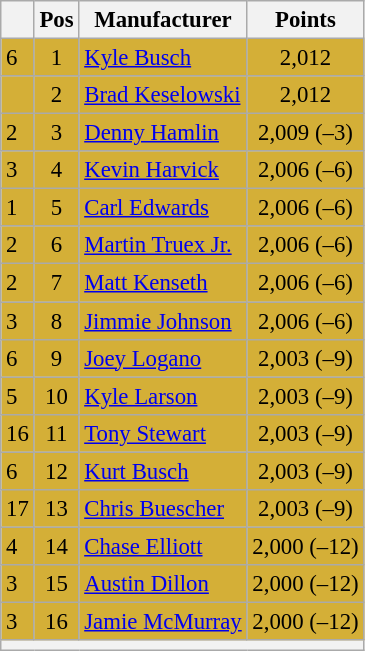<table class="wikitable" style="font-size: 95%;">
<tr>
<th></th>
<th>Pos</th>
<th>Manufacturer</th>
<th>Points</th>
</tr>
<tr style="background:#D4AF37;">
<td align="left"> 6</td>
<td style="text-align:center;">1</td>
<td><a href='#'>Kyle Busch</a></td>
<td style="text-align:center;">2,012</td>
</tr>
<tr style="background:#D4AF37;">
<td align="left"></td>
<td style="text-align:center;">2</td>
<td><a href='#'>Brad Keselowski</a></td>
<td style="text-align:center;">2,012</td>
</tr>
<tr style="background:#D4AF37;">
<td align="left"> 2</td>
<td style="text-align:center;">3</td>
<td><a href='#'>Denny Hamlin</a></td>
<td style="text-align:center;">2,009 (–3)</td>
</tr>
<tr style="background:#D4AF37;">
<td align="left"> 3</td>
<td style="text-align:center;">4</td>
<td><a href='#'>Kevin Harvick</a></td>
<td style="text-align:center;">2,006 (–6)</td>
</tr>
<tr style="background:#D4AF37;">
<td align="left"> 1</td>
<td style="text-align:center;">5</td>
<td><a href='#'>Carl Edwards</a></td>
<td style="text-align:center;">2,006 (–6)</td>
</tr>
<tr style="background:#D4AF37;">
<td align="left"> 2</td>
<td style="text-align:center;">6</td>
<td><a href='#'>Martin Truex Jr.</a></td>
<td style="text-align:center;">2,006 (–6)</td>
</tr>
<tr style="background:#D4AF37;">
<td align="left"> 2</td>
<td style="text-align:center;">7</td>
<td><a href='#'>Matt Kenseth</a></td>
<td style="text-align:center;">2,006 (–6)</td>
</tr>
<tr style="background:#D4AF37;">
<td align="left"> 3</td>
<td style="text-align:center;">8</td>
<td><a href='#'>Jimmie Johnson</a></td>
<td style="text-align:center;">2,006 (–6)</td>
</tr>
<tr style="background:#D4AF37;">
<td align="left"> 6</td>
<td style="text-align:center;">9</td>
<td><a href='#'>Joey Logano</a></td>
<td style="text-align:center;">2,003 (–9)</td>
</tr>
<tr style="background:#D4AF37;">
<td align="left"> 5</td>
<td style="text-align:center;">10</td>
<td><a href='#'>Kyle Larson</a></td>
<td style="text-align:center;">2,003 (–9)</td>
</tr>
<tr style="background:#D4AF37;">
<td align="left"> 16</td>
<td style="text-align:center;">11</td>
<td><a href='#'>Tony Stewart</a></td>
<td style="text-align:center;">2,003 (–9)</td>
</tr>
<tr style="background:#D4AF37;">
<td align="left"> 6</td>
<td style="text-align:center;">12</td>
<td><a href='#'>Kurt Busch</a></td>
<td style="text-align:center;">2,003 (–9)</td>
</tr>
<tr style="background:#D4AF37;">
<td align="left"> 17</td>
<td style="text-align:center;">13</td>
<td><a href='#'>Chris Buescher</a></td>
<td style="text-align:center;">2,003 (–9)</td>
</tr>
<tr style="background:#D4AF37;">
<td align="left"> 4</td>
<td style="text-align:center;">14</td>
<td><a href='#'>Chase Elliott</a></td>
<td style="text-align:center;">2,000 (–12)</td>
</tr>
<tr style="background:#D4AF37;">
<td align="left"> 3</td>
<td style="text-align:center;">15</td>
<td><a href='#'>Austin Dillon</a></td>
<td style="text-align:center;">2,000 (–12)</td>
</tr>
<tr style="background:#D4AF37;">
<td align="left"> 3</td>
<td style="text-align:center;">16</td>
<td><a href='#'>Jamie McMurray</a></td>
<td style="text-align:center;">2,000 (–12)</td>
</tr>
<tr class="sortbottom">
<th colspan="9"></th>
</tr>
</table>
